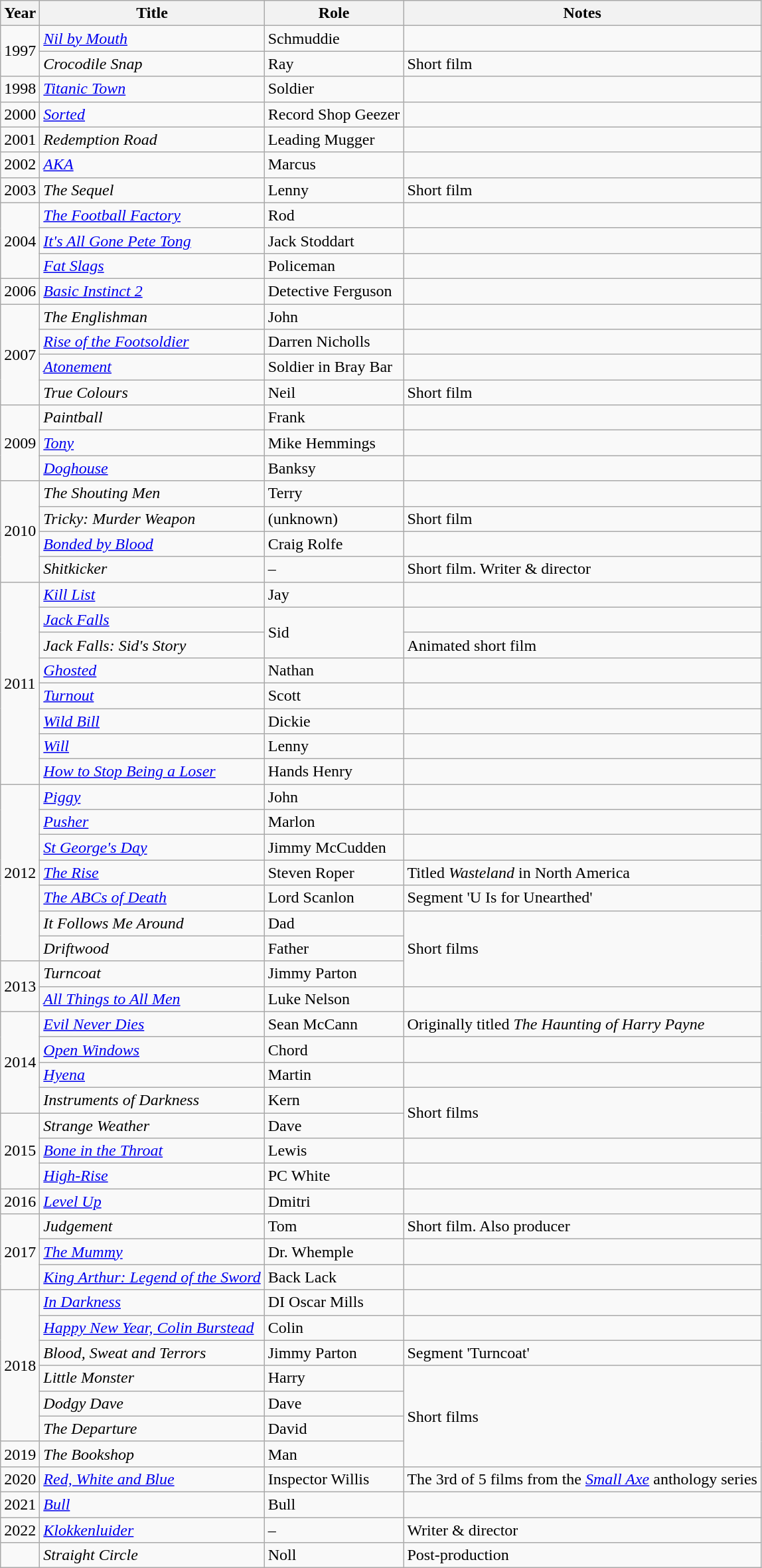<table class="wikitable sortable">
<tr>
<th>Year</th>
<th>Title</th>
<th>Role</th>
<th class="unsortable">Notes</th>
</tr>
<tr>
<td rowspan="2">1997</td>
<td><em><a href='#'>Nil by Mouth</a></em></td>
<td>Schmuddie</td>
<td></td>
</tr>
<tr>
<td><em>Crocodile Snap</em></td>
<td>Ray</td>
<td>Short film</td>
</tr>
<tr>
<td>1998</td>
<td><em><a href='#'>Titanic Town</a></em></td>
<td>Soldier</td>
<td></td>
</tr>
<tr>
<td>2000</td>
<td><em><a href='#'>Sorted</a></em></td>
<td>Record Shop Geezer</td>
<td></td>
</tr>
<tr>
<td>2001</td>
<td><em>Redemption Road</em></td>
<td>Leading Mugger</td>
<td></td>
</tr>
<tr>
<td>2002</td>
<td><em><a href='#'>AKA</a></em></td>
<td>Marcus</td>
<td></td>
</tr>
<tr>
<td>2003</td>
<td><em>The Sequel</em></td>
<td>Lenny</td>
<td>Short film</td>
</tr>
<tr>
<td rowspan="3">2004</td>
<td><em><a href='#'>The Football Factory</a></em></td>
<td>Rod</td>
<td></td>
</tr>
<tr>
<td><em><a href='#'>It's All Gone Pete Tong</a></em></td>
<td>Jack Stoddart</td>
<td></td>
</tr>
<tr>
<td><em><a href='#'>Fat Slags</a></em></td>
<td>Policeman</td>
<td></td>
</tr>
<tr>
<td>2006</td>
<td><em><a href='#'>Basic Instinct 2</a></em></td>
<td>Detective Ferguson</td>
<td></td>
</tr>
<tr>
<td rowspan="4">2007</td>
<td><em>The Englishman</em></td>
<td>John</td>
<td></td>
</tr>
<tr>
<td><em><a href='#'>Rise of the Footsoldier</a></em></td>
<td>Darren Nicholls</td>
<td></td>
</tr>
<tr>
<td><em><a href='#'>Atonement</a></em></td>
<td>Soldier in Bray Bar</td>
<td></td>
</tr>
<tr>
<td><em>True Colours</em></td>
<td>Neil</td>
<td>Short film</td>
</tr>
<tr>
<td rowspan="3">2009</td>
<td><em>Paintball</em></td>
<td>Frank</td>
<td></td>
</tr>
<tr>
<td><em><a href='#'>Tony</a></em></td>
<td>Mike Hemmings</td>
<td></td>
</tr>
<tr>
<td><em><a href='#'>Doghouse</a></em></td>
<td>Banksy</td>
<td></td>
</tr>
<tr>
<td rowspan="4">2010</td>
<td><em>The Shouting Men</em></td>
<td>Terry</td>
<td></td>
</tr>
<tr>
<td><em>Tricky: Murder Weapon</em></td>
<td>(unknown)</td>
<td>Short film</td>
</tr>
<tr>
<td><em><a href='#'>Bonded by Blood</a></em></td>
<td>Craig Rolfe</td>
<td></td>
</tr>
<tr>
<td><em>Shitkicker</em></td>
<td>–</td>
<td>Short film. Writer & director</td>
</tr>
<tr>
<td rowspan="8">2011</td>
<td><em><a href='#'>Kill List</a></em></td>
<td>Jay</td>
<td></td>
</tr>
<tr>
<td><em><a href='#'>Jack Falls</a></em></td>
<td rowspan="2">Sid</td>
<td></td>
</tr>
<tr>
<td><em>Jack Falls: Sid's Story</em></td>
<td>Animated short film</td>
</tr>
<tr>
<td><em><a href='#'>Ghosted</a></em></td>
<td>Nathan</td>
<td></td>
</tr>
<tr>
<td><em><a href='#'>Turnout</a></em></td>
<td>Scott</td>
<td></td>
</tr>
<tr>
<td><em><a href='#'>Wild Bill</a></em></td>
<td>Dickie</td>
<td></td>
</tr>
<tr>
<td><em><a href='#'>Will</a></em></td>
<td>Lenny</td>
<td></td>
</tr>
<tr>
<td><em><a href='#'>How to Stop Being a Loser</a></em></td>
<td>Hands Henry</td>
<td></td>
</tr>
<tr>
<td rowspan="7">2012</td>
<td><em><a href='#'>Piggy</a></em></td>
<td>John</td>
<td></td>
</tr>
<tr>
<td><em><a href='#'>Pusher</a></em></td>
<td>Marlon</td>
<td></td>
</tr>
<tr>
<td><em><a href='#'>St George's Day</a></em></td>
<td>Jimmy McCudden</td>
<td></td>
</tr>
<tr>
<td><em><a href='#'>The Rise</a></em></td>
<td>Steven Roper</td>
<td>Titled <em>Wasteland</em> in North America</td>
</tr>
<tr>
<td><em><a href='#'>The ABCs of Death</a></em></td>
<td>Lord Scanlon</td>
<td>Segment 'U Is for Unearthed'</td>
</tr>
<tr>
<td><em>It Follows Me Around</em></td>
<td>Dad</td>
<td rowspan="3">Short films</td>
</tr>
<tr>
<td><em>Driftwood</em></td>
<td>Father</td>
</tr>
<tr>
<td rowspan="2">2013</td>
<td><em>Turncoat</em></td>
<td>Jimmy Parton</td>
</tr>
<tr>
<td><em><a href='#'>All Things to All Men</a></em></td>
<td>Luke Nelson</td>
<td></td>
</tr>
<tr>
<td rowspan="4">2014</td>
<td><em><a href='#'>Evil Never Dies</a></em></td>
<td>Sean McCann</td>
<td>Originally titled <em>The Haunting of Harry Payne</em></td>
</tr>
<tr>
<td><em><a href='#'>Open Windows</a></em></td>
<td>Chord</td>
<td></td>
</tr>
<tr>
<td><em><a href='#'>Hyena</a></em></td>
<td>Martin</td>
<td></td>
</tr>
<tr>
<td><em>Instruments of Darkness</em></td>
<td>Kern</td>
<td rowspan="2">Short films</td>
</tr>
<tr>
<td rowspan="3">2015</td>
<td><em>Strange Weather</em></td>
<td>Dave</td>
</tr>
<tr>
<td><em><a href='#'>Bone in the Throat</a></em></td>
<td>Lewis</td>
<td></td>
</tr>
<tr>
<td><em><a href='#'>High-Rise</a></em></td>
<td>PC White</td>
<td></td>
</tr>
<tr>
<td>2016</td>
<td><em><a href='#'>Level Up</a></em></td>
<td>Dmitri</td>
<td></td>
</tr>
<tr>
<td rowspan="3">2017</td>
<td><em>Judgement</em></td>
<td>Tom</td>
<td>Short film. Also producer</td>
</tr>
<tr>
<td><em><a href='#'>The Mummy</a></em></td>
<td>Dr. Whemple</td>
<td></td>
</tr>
<tr>
<td><em><a href='#'>King Arthur: Legend of the Sword</a></em></td>
<td>Back Lack</td>
<td></td>
</tr>
<tr>
<td rowspan="6">2018</td>
<td><em><a href='#'>In Darkness</a></em></td>
<td>DI Oscar Mills</td>
<td></td>
</tr>
<tr>
<td><em><a href='#'>Happy New Year, Colin Burstead</a></em></td>
<td>Colin</td>
<td></td>
</tr>
<tr>
<td><em>Blood, Sweat and Terrors</em></td>
<td>Jimmy Parton</td>
<td>Segment 'Turncoat'</td>
</tr>
<tr>
<td><em>Little Monster</em></td>
<td>Harry</td>
<td rowspan="4">Short films</td>
</tr>
<tr>
<td><em>Dodgy Dave</em></td>
<td>Dave</td>
</tr>
<tr>
<td><em>The Departure</em></td>
<td>David</td>
</tr>
<tr>
<td>2019</td>
<td><em>The Bookshop</em></td>
<td>Man</td>
</tr>
<tr>
<td>2020</td>
<td><a href='#'><em>Red, White and Blue</em></a></td>
<td>Inspector Willis</td>
<td>The 3rd of 5 films from the <em><a href='#'>Small Axe</a></em> anthology series</td>
</tr>
<tr>
<td>2021</td>
<td><a href='#'><em>Bull</em></a></td>
<td>Bull</td>
<td></td>
</tr>
<tr>
<td>2022</td>
<td><em><a href='#'>Klokkenluider</a></em></td>
<td>–</td>
<td>Writer & director</td>
</tr>
<tr>
<td></td>
<td><em>Straight Circle</em></td>
<td>Noll</td>
<td>Post-production</td>
</tr>
</table>
